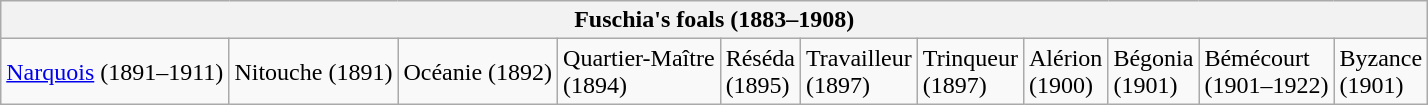<table class="wikitable">
<tr>
<th colspan="11">Fuschia's foals (1883–1908)</th>
</tr>
<tr>
<td><a href='#'>Narquois</a> (1891–1911)</td>
<td>Nitouche (1891)</td>
<td>Océanie (1892)</td>
<td>Quartier-Maître<br>(1894)</td>
<td>Réséda<br>(1895)</td>
<td>Travailleur<br>(1897)</td>
<td>Trinqueur<br>(1897)</td>
<td>Alérion<br>(1900)</td>
<td>Bégonia<br>(1901)</td>
<td>Bémécourt<br>(1901–1922)</td>
<td>Byzance<br>(1901)</td>
</tr>
</table>
